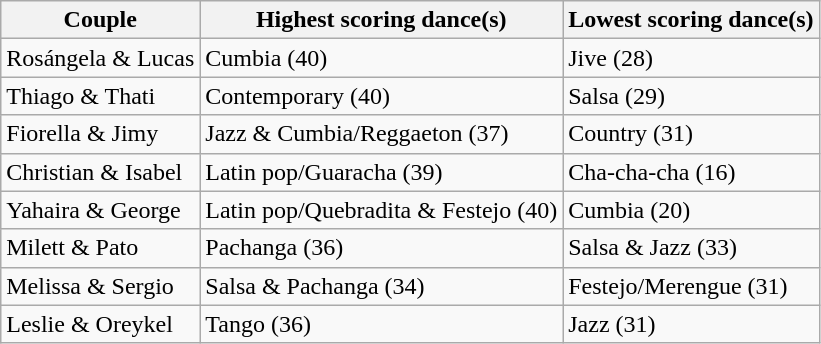<table class="wikitable">
<tr>
<th>Couple</th>
<th>Highest scoring dance(s)</th>
<th>Lowest scoring dance(s)</th>
</tr>
<tr>
<td>Rosángela & Lucas</td>
<td>Cumbia (40)</td>
<td>Jive (28)</td>
</tr>
<tr>
<td>Thiago & Thati</td>
<td>Contemporary (40)</td>
<td>Salsa (29)</td>
</tr>
<tr>
<td>Fiorella & Jimy</td>
<td>Jazz & Cumbia/Reggaeton (37)</td>
<td>Country (31)</td>
</tr>
<tr>
<td>Christian & Isabel</td>
<td>Latin pop/Guaracha (39)</td>
<td>Cha-cha-cha (16)</td>
</tr>
<tr>
<td>Yahaira & George</td>
<td>Latin pop/Quebradita & Festejo (40)</td>
<td>Cumbia (20)</td>
</tr>
<tr>
<td>Milett & Pato</td>
<td>Pachanga (36)</td>
<td>Salsa & Jazz (33)</td>
</tr>
<tr>
<td>Melissa & Sergio</td>
<td>Salsa & Pachanga (34)</td>
<td>Festejo/Merengue (31)</td>
</tr>
<tr>
<td>Leslie & Oreykel</td>
<td>Tango (36)</td>
<td>Jazz (31)</td>
</tr>
</table>
